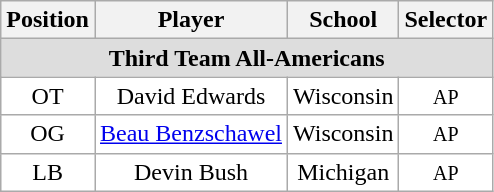<table class="wikitable">
<tr>
<th>Position</th>
<th>Player</th>
<th>School</th>
<th>Selector</th>
</tr>
<tr>
<td colspan="4" style="text-align:center; background:#ddd;"><strong>Third Team All-Americans</strong></td>
</tr>
<tr style="text-align:center;">
<td style="background:white">OT</td>
<td style="background:white">David Edwards</td>
<td style="background:white">Wisconsin</td>
<td style="background:white"><small>AP</small></td>
</tr>
<tr style="text-align:center;">
<td style="background:white">OG</td>
<td style="background:white"><a href='#'>Beau Benzschawel</a></td>
<td style="background:white">Wisconsin</td>
<td style="background:white"><small>AP</small></td>
</tr>
<tr style="text-align:center;">
<td style="background:white">LB</td>
<td style="background:white">Devin Bush</td>
<td style="background:white">Michigan</td>
<td style="background:white"><small>AP</small></td>
</tr>
</table>
